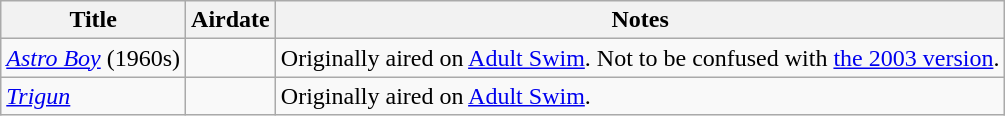<table class="wikitable">
<tr>
<th>Title</th>
<th>Airdate</th>
<th>Notes</th>
</tr>
<tr>
<td><em><a href='#'>Astro Boy</a></em>  (1960s)</td>
<td></td>
<td>Originally aired on <a href='#'>Adult Swim</a>. Not to be confused with <a href='#'>the 2003 version</a>.</td>
</tr>
<tr>
<td><em><a href='#'>Trigun</a></em></td>
<td></td>
<td>Originally aired on <a href='#'>Adult Swim</a>.</td>
</tr>
</table>
